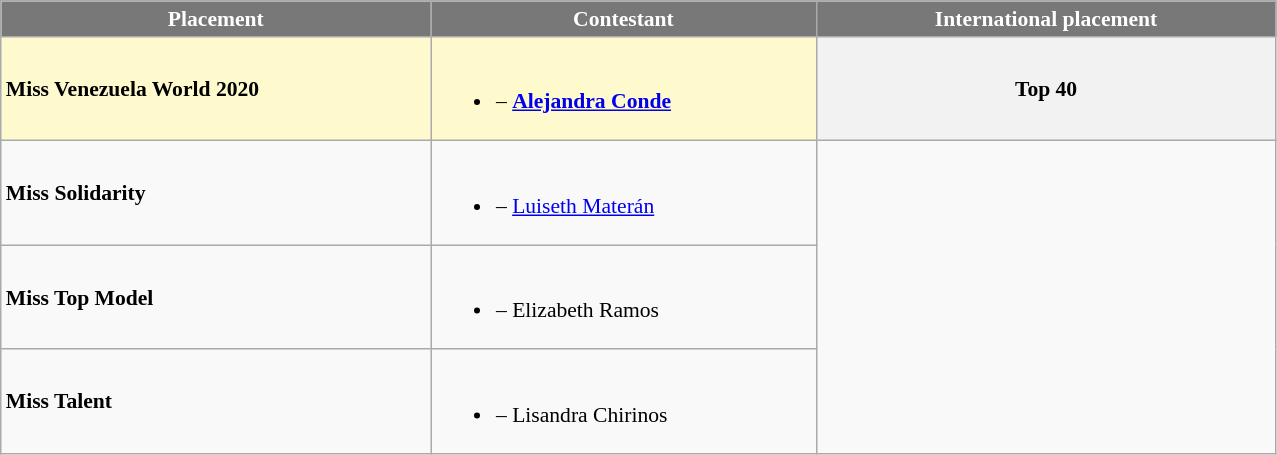<table class="wikitable sortable" style="font-size: 90%;">
<tr>
<th width="280" style="background-color:#787878;color:#FFFFFF;">Placement</th>
<th width="250" style="background-color:#787878;color:#FFFFFF;">Contestant</th>
<th width="300" style="background-color:#787878;color:#FFFFFF;">International placement</th>
</tr>
<tr style="background:#FFFACD;">
<td><strong>Miss Venezuela World 2020</strong></td>
<td><br><ul><li><strong></strong> – <strong><a href='#'>Alejandra Conde</a></strong></li></ul></td>
<th>Top 40</th>
</tr>
<tr>
<td><strong>Miss Solidarity</strong></td>
<td><br><ul><li><strong></strong> – <a href='#'>Luiseth Materán</a></li></ul></td>
</tr>
<tr>
<td><strong>Miss Top Model</strong></td>
<td><br><ul><li><strong></strong> – Elizabeth Ramos</li></ul></td>
</tr>
<tr>
<td><strong>Miss Talent</strong></td>
<td><br><ul><li><strong></strong> – Lisandra Chirinos</li></ul></td>
</tr>
</table>
